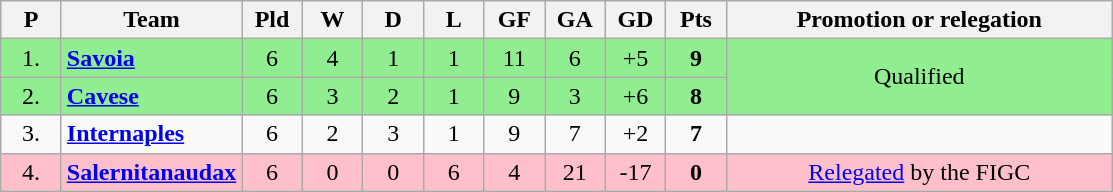<table class="wikitable sortable" style="text-align: center;">
<tr>
<th width=33>P<br></th>
<th>Team<br></th>
<th width=33>Pld<br></th>
<th width=33>W<br></th>
<th width=33>D<br></th>
<th width=33>L<br></th>
<th width=33>GF<br></th>
<th width=33>GA<br></th>
<th width=33>GD<br></th>
<th width=33>Pts<br></th>
<th class="unsortable" width=250>Promotion or relegation<br></th>
</tr>
<tr style="background: #90EE90;">
<td>1.</td>
<td align="left"><strong><a href='#'>Savoia</a></strong></td>
<td>6</td>
<td>4</td>
<td>1</td>
<td>1</td>
<td>11</td>
<td>6</td>
<td>+5</td>
<td><strong>9</strong></td>
<td rowspan="2">Qualified</td>
</tr>
<tr style="background: #90EE90;">
<td>2.</td>
<td align="left"><strong><a href='#'>Cavese</a></strong></td>
<td>6</td>
<td>3</td>
<td>2</td>
<td>1</td>
<td>9</td>
<td>3</td>
<td>+6</td>
<td><strong>8</strong></td>
</tr>
<tr>
<td>3.</td>
<td align="left"><strong><a href='#'>Internaples</a></strong></td>
<td>6</td>
<td>2</td>
<td>3</td>
<td>1</td>
<td>9</td>
<td>7</td>
<td>+2</td>
<td><strong>7</strong></td>
</tr>
<tr style="background: pink">
<td>4.</td>
<td align="left"><strong><a href='#'>Salernitanaudax</a></strong></td>
<td>6</td>
<td>0</td>
<td>0</td>
<td>6</td>
<td>4</td>
<td>21</td>
<td>-17</td>
<td><strong>0</strong></td>
<td><a href='#'>Relegated</a> by the FIGC</td>
</tr>
</table>
